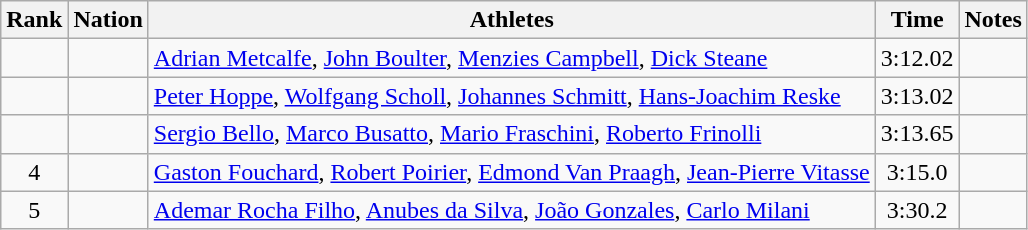<table class="wikitable sortable" style="text-align:center">
<tr>
<th>Rank</th>
<th>Nation</th>
<th>Athletes</th>
<th>Time</th>
<th>Notes</th>
</tr>
<tr>
<td></td>
<td align=left></td>
<td align=left><a href='#'>Adrian Metcalfe</a>, <a href='#'>John Boulter</a>, <a href='#'>Menzies Campbell</a>, <a href='#'>Dick Steane</a></td>
<td>3:12.02</td>
<td></td>
</tr>
<tr>
<td></td>
<td align=left></td>
<td align=left><a href='#'>Peter Hoppe</a>, <a href='#'>Wolfgang Scholl</a>, <a href='#'>Johannes Schmitt</a>, <a href='#'>Hans-Joachim Reske</a></td>
<td>3:13.02</td>
<td></td>
</tr>
<tr>
<td></td>
<td align=left></td>
<td align=left><a href='#'>Sergio Bello</a>, <a href='#'>Marco Busatto</a>, <a href='#'>Mario Fraschini</a>, <a href='#'>Roberto Frinolli</a></td>
<td>3:13.65</td>
<td></td>
</tr>
<tr>
<td>4</td>
<td align=left></td>
<td align=left><a href='#'>Gaston Fouchard</a>, <a href='#'>Robert Poirier</a>, <a href='#'>Edmond Van Praagh</a>, <a href='#'>Jean-Pierre Vitasse</a></td>
<td>3:15.0</td>
<td></td>
</tr>
<tr>
<td>5</td>
<td align=left></td>
<td align=left><a href='#'>Ademar Rocha Filho</a>, <a href='#'>Anubes da Silva</a>, <a href='#'>João Gonzales</a>, <a href='#'>Carlo Milani</a></td>
<td>3:30.2</td>
<td></td>
</tr>
</table>
